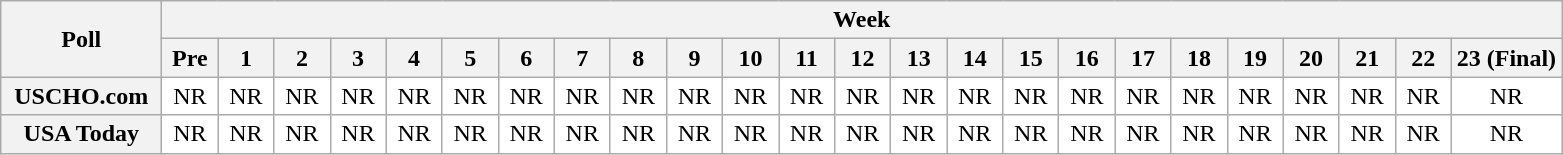<table class="wikitable" style="white-space:nowrap;">
<tr>
<th scope="col" width="100" rowspan="2">Poll</th>
<th colspan="24">Week</th>
</tr>
<tr>
<th scope="col" width="30">Pre</th>
<th scope="col" width="30">1</th>
<th scope="col" width="30">2</th>
<th scope="col" width="30">3</th>
<th scope="col" width="30">4</th>
<th scope="col" width="30">5</th>
<th scope="col" width="30">6</th>
<th scope="col" width="30">7</th>
<th scope="col" width="30">8</th>
<th scope="col" width="30">9</th>
<th scope="col" width="30">10</th>
<th scope="col" width="30">11</th>
<th scope="col" width="30">12</th>
<th scope="col" width="30">13</th>
<th scope="col" width="30">14</th>
<th scope="col" width="30">15</th>
<th scope="col" width="30">16</th>
<th scope="col" width="30">17</th>
<th scope="col" width="30">18</th>
<th scope="col" width="30">19</th>
<th scope="col" width="30">20</th>
<th scope="col" width="30">21</th>
<th scope="col" width="30">22</th>
<th scope="col" width="30">23 (Final)</th>
</tr>
<tr style="text-align:center;">
<th>USCHO.com</th>
<td bgcolor=FFFFFF>NR</td>
<td bgcolor=FFFFFF>NR</td>
<td bgcolor=FFFFFF>NR</td>
<td bgcolor=FFFFFF>NR</td>
<td bgcolor=FFFFFF>NR</td>
<td bgcolor=FFFFFF>NR</td>
<td bgcolor=FFFFFF>NR</td>
<td bgcolor=FFFFFF>NR</td>
<td bgcolor=FFFFFF>NR</td>
<td bgcolor=FFFFFF>NR</td>
<td bgcolor=FFFFFF>NR</td>
<td bgcolor=FFFFFF>NR</td>
<td bgcolor=FFFFFF>NR</td>
<td bgcolor=FFFFFF>NR</td>
<td bgcolor=FFFFFF>NR</td>
<td bgcolor=FFFFFF>NR</td>
<td bgcolor=FFFFFF>NR</td>
<td bgcolor=FFFFFF>NR</td>
<td bgcolor=FFFFFF>NR</td>
<td bgcolor=FFFFFF>NR</td>
<td bgcolor=FFFFFF>NR</td>
<td bgcolor=FFFFFF>NR</td>
<td bgcolor=FFFFFF>NR</td>
<td bgcolor=FFFFFF>NR</td>
</tr>
<tr style="text-align:center;">
<th>USA Today</th>
<td bgcolor=FFFFFF>NR</td>
<td bgcolor=FFFFFF>NR</td>
<td bgcolor=FFFFFF>NR</td>
<td bgcolor=FFFFFF>NR</td>
<td bgcolor=FFFFFF>NR</td>
<td bgcolor=FFFFFF>NR</td>
<td bgcolor=FFFFFF>NR</td>
<td bgcolor=FFFFFF>NR</td>
<td bgcolor=FFFFFF>NR</td>
<td bgcolor=FFFFFF>NR</td>
<td bgcolor=FFFFFF>NR</td>
<td bgcolor=FFFFFF>NR</td>
<td bgcolor=FFFFFF>NR</td>
<td bgcolor=FFFFFF>NR</td>
<td bgcolor=FFFFFF>NR</td>
<td bgcolor=FFFFFF>NR</td>
<td bgcolor=FFFFFF>NR</td>
<td bgcolor=FFFFFF>NR</td>
<td bgcolor=FFFFFF>NR</td>
<td bgcolor=FFFFFF>NR</td>
<td bgcolor=FFFFFF>NR</td>
<td bgcolor=FFFFFF>NR</td>
<td bgcolor=FFFFFF>NR</td>
<td bgcolor=FFFFFF>NR</td>
</tr>
</table>
